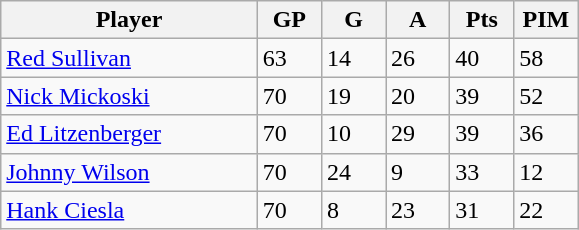<table class="wikitable">
<tr>
<th bgcolor="#DDDDFF" width="40%">Player</th>
<th bgcolor="#DDDDFF" width="10%">GP</th>
<th bgcolor="#DDDDFF" width="10%">G</th>
<th bgcolor="#DDDDFF" width="10%">A</th>
<th bgcolor="#DDDDFF" width="10%">Pts</th>
<th bgcolor="#DDDDFF" width="10%">PIM</th>
</tr>
<tr>
<td><a href='#'>Red Sullivan</a></td>
<td>63</td>
<td>14</td>
<td>26</td>
<td>40</td>
<td>58</td>
</tr>
<tr>
<td><a href='#'>Nick Mickoski</a></td>
<td>70</td>
<td>19</td>
<td>20</td>
<td>39</td>
<td>52</td>
</tr>
<tr>
<td><a href='#'>Ed Litzenberger</a></td>
<td>70</td>
<td>10</td>
<td>29</td>
<td>39</td>
<td>36</td>
</tr>
<tr>
<td><a href='#'>Johnny Wilson</a></td>
<td>70</td>
<td>24</td>
<td>9</td>
<td>33</td>
<td>12</td>
</tr>
<tr>
<td><a href='#'>Hank Ciesla</a></td>
<td>70</td>
<td>8</td>
<td>23</td>
<td>31</td>
<td>22</td>
</tr>
</table>
